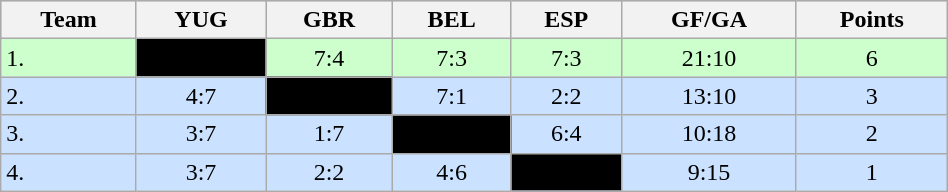<table class="wikitable" bgcolor="#EFEFFF" width="50%">
<tr bgcolor="#BCD2EE">
<th>Team</th>
<th>YUG</th>
<th>GBR</th>
<th>BEL</th>
<th>ESP</th>
<th>GF/GA</th>
<th>Points</th>
</tr>
<tr bgcolor="#ccffcc" align="center">
<td align="left">1. </td>
<td style="background:#000000;"></td>
<td>7:4</td>
<td>7:3</td>
<td>7:3</td>
<td>21:10</td>
<td>6</td>
</tr>
<tr bgcolor="#CAE1FF" align="center">
<td align="left">2. </td>
<td>4:7</td>
<td style="background:#000000;"></td>
<td>7:1</td>
<td>2:2</td>
<td>13:10</td>
<td>3</td>
</tr>
<tr bgcolor="#CAE1FF" align="center">
<td align="left">3. </td>
<td>3:7</td>
<td>1:7</td>
<td style="background:#000000;"></td>
<td>6:4</td>
<td>10:18</td>
<td>2</td>
</tr>
<tr bgcolor="#CAE1FF" align="center">
<td align="left">4. </td>
<td>3:7</td>
<td>2:2</td>
<td>4:6</td>
<td style="background:#000000;"></td>
<td>9:15</td>
<td>1</td>
</tr>
</table>
